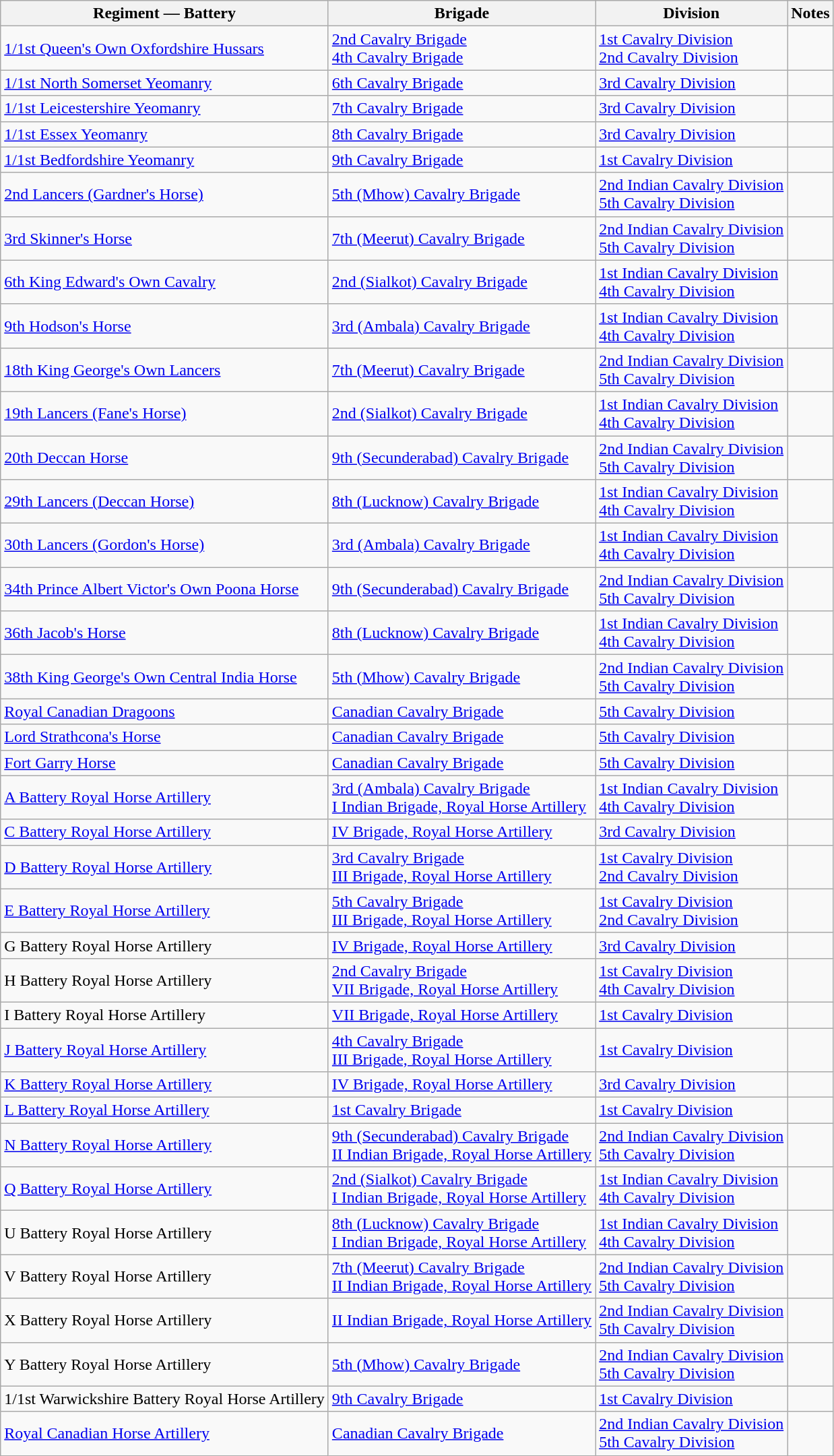<table class="wikitable sortable">
<tr>
<th>Regiment — Battery</th>
<th>Brigade</th>
<th>Division</th>
<th>Notes</th>
</tr>
<tr>
<td><a href='#'>1/1st Queen's Own Oxfordshire Hussars</a></td>
<td><a href='#'>2nd Cavalry Brigade</a><br><a href='#'>4th Cavalry Brigade</a></td>
<td><a href='#'>1st Cavalry Division</a><br><a href='#'>2nd Cavalry Division</a></td>
<td></td>
</tr>
<tr>
<td><a href='#'>1/1st North Somerset Yeomanry</a></td>
<td><a href='#'>6th Cavalry Brigade</a></td>
<td><a href='#'>3rd Cavalry Division</a></td>
<td></td>
</tr>
<tr>
<td><a href='#'>1/1st Leicestershire Yeomanry</a></td>
<td><a href='#'>7th Cavalry Brigade</a></td>
<td><a href='#'>3rd Cavalry Division</a></td>
<td></td>
</tr>
<tr>
<td><a href='#'>1/1st Essex Yeomanry</a></td>
<td><a href='#'>8th Cavalry Brigade</a></td>
<td><a href='#'>3rd Cavalry Division</a></td>
<td></td>
</tr>
<tr>
<td><a href='#'>1/1st Bedfordshire Yeomanry</a></td>
<td><a href='#'>9th Cavalry Brigade</a></td>
<td><a href='#'>1st Cavalry Division</a></td>
<td></td>
</tr>
<tr>
<td><a href='#'>2nd Lancers (Gardner's Horse)</a></td>
<td><a href='#'>5th (Mhow) Cavalry Brigade</a></td>
<td><a href='#'>2nd Indian Cavalry Division</a><br><a href='#'>5th Cavalry Division</a></td>
<td></td>
</tr>
<tr>
<td><a href='#'>3rd Skinner's Horse</a></td>
<td><a href='#'>7th (Meerut) Cavalry Brigade</a></td>
<td><a href='#'>2nd Indian Cavalry Division</a><br><a href='#'>5th Cavalry Division</a></td>
<td></td>
</tr>
<tr>
<td><a href='#'>6th King Edward's Own Cavalry</a></td>
<td><a href='#'>2nd (Sialkot) Cavalry Brigade</a></td>
<td><a href='#'>1st Indian Cavalry Division</a><br><a href='#'>4th Cavalry Division</a></td>
<td></td>
</tr>
<tr>
<td><a href='#'>9th Hodson's Horse</a></td>
<td><a href='#'>3rd (Ambala) Cavalry Brigade</a></td>
<td><a href='#'>1st Indian Cavalry Division</a><br><a href='#'>4th Cavalry Division</a></td>
<td></td>
</tr>
<tr>
<td><a href='#'>18th King George's Own Lancers</a></td>
<td><a href='#'>7th (Meerut) Cavalry Brigade</a></td>
<td><a href='#'>2nd Indian Cavalry Division</a><br><a href='#'>5th Cavalry Division</a></td>
<td></td>
</tr>
<tr>
<td><a href='#'>19th Lancers (Fane's Horse)</a></td>
<td><a href='#'>2nd (Sialkot) Cavalry Brigade</a></td>
<td><a href='#'>1st Indian Cavalry Division</a><br><a href='#'>4th Cavalry Division</a></td>
<td></td>
</tr>
<tr>
<td><a href='#'>20th Deccan Horse</a></td>
<td><a href='#'>9th (Secunderabad) Cavalry Brigade</a></td>
<td><a href='#'>2nd Indian Cavalry Division</a><br><a href='#'>5th Cavalry Division</a></td>
<td></td>
</tr>
<tr>
<td><a href='#'>29th Lancers (Deccan Horse)</a></td>
<td><a href='#'>8th (Lucknow) Cavalry Brigade</a></td>
<td><a href='#'>1st Indian Cavalry Division</a><br><a href='#'>4th Cavalry Division</a></td>
<td></td>
</tr>
<tr>
<td><a href='#'>30th Lancers (Gordon's Horse)</a></td>
<td><a href='#'>3rd (Ambala) Cavalry Brigade</a></td>
<td><a href='#'>1st Indian Cavalry Division</a><br><a href='#'>4th Cavalry Division</a></td>
<td></td>
</tr>
<tr>
<td><a href='#'>34th Prince Albert Victor's Own Poona Horse</a></td>
<td><a href='#'>9th (Secunderabad) Cavalry Brigade</a></td>
<td><a href='#'>2nd Indian Cavalry Division</a><br><a href='#'>5th Cavalry Division</a></td>
<td></td>
</tr>
<tr>
<td><a href='#'>36th Jacob's Horse</a></td>
<td><a href='#'>8th (Lucknow) Cavalry Brigade</a></td>
<td><a href='#'>1st Indian Cavalry Division</a><br><a href='#'>4th Cavalry Division</a></td>
<td></td>
</tr>
<tr>
<td><a href='#'>38th King George's Own Central India Horse</a></td>
<td><a href='#'>5th (Mhow) Cavalry Brigade</a></td>
<td><a href='#'>2nd Indian Cavalry Division</a><br><a href='#'>5th Cavalry Division</a></td>
<td></td>
</tr>
<tr>
<td><a href='#'>Royal Canadian Dragoons</a></td>
<td><a href='#'>Canadian Cavalry Brigade</a></td>
<td><a href='#'>5th Cavalry Division</a></td>
<td></td>
</tr>
<tr>
<td><a href='#'>Lord Strathcona's Horse</a></td>
<td><a href='#'>Canadian Cavalry Brigade</a></td>
<td><a href='#'>5th Cavalry Division</a></td>
<td></td>
</tr>
<tr>
<td><a href='#'>Fort Garry Horse</a></td>
<td><a href='#'>Canadian Cavalry Brigade</a></td>
<td><a href='#'>5th Cavalry Division</a></td>
<td></td>
</tr>
<tr>
<td><a href='#'>A Battery Royal Horse Artillery</a></td>
<td><a href='#'>3rd (Ambala) Cavalry Brigade</a><br><a href='#'>I Indian Brigade, Royal Horse Artillery</a></td>
<td><a href='#'>1st Indian Cavalry Division</a><br><a href='#'>4th Cavalry Division</a></td>
<td></td>
</tr>
<tr>
<td><a href='#'>C Battery Royal Horse Artillery</a></td>
<td><a href='#'>IV Brigade, Royal Horse Artillery</a></td>
<td><a href='#'>3rd Cavalry Division</a></td>
<td></td>
</tr>
<tr>
<td><a href='#'>D Battery Royal Horse Artillery</a></td>
<td><a href='#'>3rd Cavalry Brigade</a><br><a href='#'>III Brigade, Royal Horse Artillery</a></td>
<td><a href='#'>1st Cavalry Division</a><br><a href='#'>2nd Cavalry Division</a></td>
<td></td>
</tr>
<tr>
<td><a href='#'>E Battery Royal Horse Artillery</a></td>
<td><a href='#'>5th Cavalry Brigade</a><br><a href='#'>III Brigade, Royal Horse Artillery</a></td>
<td><a href='#'>1st Cavalry Division</a><br><a href='#'>2nd Cavalry Division</a></td>
<td></td>
</tr>
<tr>
<td>G Battery Royal Horse Artillery</td>
<td><a href='#'>IV Brigade, Royal Horse Artillery</a></td>
<td><a href='#'>3rd Cavalry Division</a></td>
<td></td>
</tr>
<tr>
<td>H Battery Royal Horse Artillery</td>
<td><a href='#'>2nd Cavalry Brigade</a><br><a href='#'>VII Brigade, Royal Horse Artillery</a></td>
<td><a href='#'>1st Cavalry Division</a><br><a href='#'>4th Cavalry Division</a></td>
<td></td>
</tr>
<tr>
<td>I Battery Royal Horse Artillery</td>
<td><a href='#'>VII Brigade, Royal Horse Artillery</a></td>
<td><a href='#'>1st Cavalry Division</a></td>
<td></td>
</tr>
<tr>
<td><a href='#'>J Battery Royal Horse Artillery</a></td>
<td><a href='#'>4th Cavalry Brigade</a><br><a href='#'>III Brigade, Royal Horse Artillery</a></td>
<td><a href='#'>1st Cavalry Division</a></td>
<td></td>
</tr>
<tr>
<td><a href='#'>K Battery Royal Horse Artillery</a></td>
<td><a href='#'>IV Brigade, Royal Horse Artillery</a></td>
<td><a href='#'>3rd Cavalry Division</a></td>
<td></td>
</tr>
<tr>
<td><a href='#'>L Battery Royal Horse Artillery</a></td>
<td><a href='#'>1st Cavalry Brigade</a></td>
<td><a href='#'>1st Cavalry Division</a></td>
<td></td>
</tr>
<tr>
<td><a href='#'>N Battery Royal Horse Artillery</a></td>
<td><a href='#'>9th (Secunderabad) Cavalry Brigade</a><br><a href='#'>II Indian Brigade, Royal Horse Artillery</a></td>
<td><a href='#'>2nd Indian Cavalry Division</a><br><a href='#'>5th Cavalry Division</a></td>
<td></td>
</tr>
<tr>
<td><a href='#'>Q Battery Royal Horse Artillery</a></td>
<td><a href='#'>2nd (Sialkot) Cavalry Brigade</a><br><a href='#'>I Indian Brigade, Royal Horse Artillery</a></td>
<td><a href='#'>1st Indian Cavalry Division</a><br><a href='#'>4th Cavalry Division</a></td>
<td></td>
</tr>
<tr>
<td>U Battery Royal Horse Artillery</td>
<td><a href='#'>8th (Lucknow) Cavalry Brigade</a><br><a href='#'>I Indian Brigade, Royal Horse Artillery</a></td>
<td><a href='#'>1st Indian Cavalry Division</a><br><a href='#'>4th Cavalry Division</a></td>
<td></td>
</tr>
<tr>
<td>V Battery Royal Horse Artillery</td>
<td><a href='#'>7th (Meerut) Cavalry Brigade</a><br><a href='#'>II Indian Brigade, Royal Horse Artillery</a></td>
<td><a href='#'>2nd Indian Cavalry Division</a><br><a href='#'>5th Cavalry Division</a></td>
<td></td>
</tr>
<tr>
<td>X Battery Royal Horse Artillery</td>
<td><a href='#'>II Indian Brigade, Royal Horse Artillery</a></td>
<td><a href='#'>2nd Indian Cavalry Division</a><br><a href='#'>5th Cavalry Division</a></td>
<td></td>
</tr>
<tr>
<td>Y Battery Royal Horse Artillery</td>
<td><a href='#'>5th (Mhow) Cavalry Brigade</a></td>
<td><a href='#'>2nd Indian Cavalry Division</a><br><a href='#'>5th Cavalry Division</a></td>
<td></td>
</tr>
<tr>
<td>1/1st Warwickshire Battery Royal Horse Artillery</td>
<td><a href='#'>9th Cavalry Brigade</a></td>
<td><a href='#'>1st Cavalry Division</a></td>
<td></td>
</tr>
<tr>
<td><a href='#'>Royal Canadian Horse Artillery</a></td>
<td><a href='#'>Canadian Cavalry Brigade</a></td>
<td><a href='#'>2nd Indian Cavalry Division</a><br><a href='#'>5th Cavalry Division</a></td>
<td></td>
</tr>
</table>
